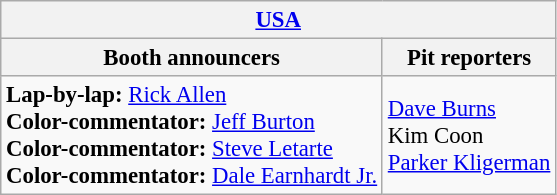<table class="wikitable" style="font-size: 95%;">
<tr>
<th colspan="2"><a href='#'>USA</a></th>
</tr>
<tr>
<th>Booth announcers</th>
<th>Pit reporters</th>
</tr>
<tr>
<td><strong>Lap-by-lap:</strong> <a href='#'>Rick Allen</a><br><strong>Color-commentator:</strong> <a href='#'>Jeff Burton</a><br><strong>Color-commentator:</strong> <a href='#'>Steve Letarte</a><br><strong>Color-commentator:</strong> <a href='#'>Dale Earnhardt Jr.</a></td>
<td><a href='#'>Dave Burns</a><br>Kim Coon<br><a href='#'>Parker Kligerman</a></td>
</tr>
</table>
